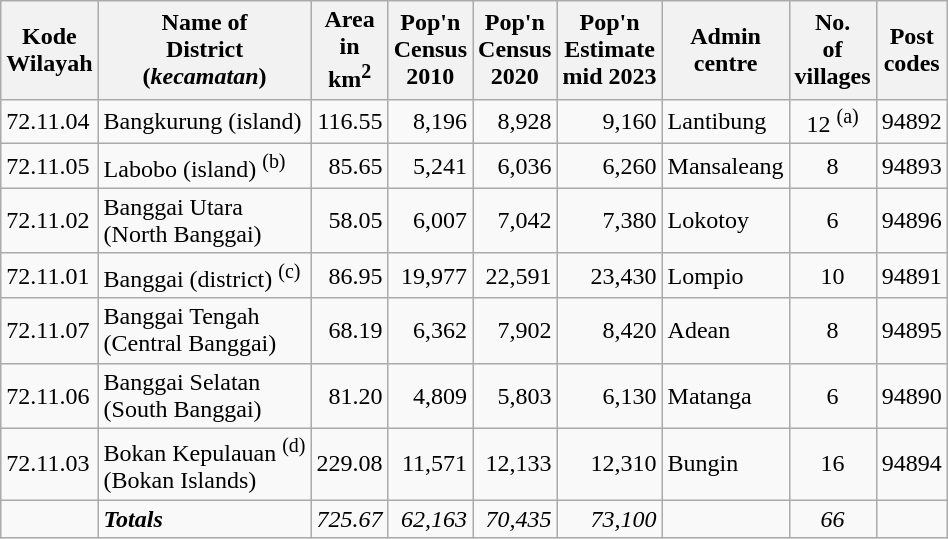<table class="sortable wikitable">
<tr>
<th>Kode <br>Wilayah</th>
<th>Name of<br>District <br>(<em>kecamatan</em>)</th>
<th>Area <br>in<br>km<sup>2</sup></th>
<th>Pop'n<br>Census<br>2010</th>
<th>Pop'n<br>Census<br>2020</th>
<th>Pop'n<br>Estimate<br>mid 2023</th>
<th>Admin<br>centre</th>
<th>No.<br>of <br>villages</th>
<th>Post<br>codes</th>
</tr>
<tr>
<td>72.11.04</td>
<td>Bangkurung (island)</td>
<td align="right">116.55</td>
<td align="right">8,196</td>
<td align="right">8,928</td>
<td align="right">9,160</td>
<td>Lantibung</td>
<td align="center">12 <sup>(a)</sup></td>
<td>94892</td>
</tr>
<tr>
<td>72.11.05</td>
<td>Labobo (island) <sup>(b)</sup></td>
<td align="right">85.65</td>
<td align="right">5,241</td>
<td align="right">6,036</td>
<td align="right">6,260</td>
<td>Mansaleang</td>
<td align="center">8</td>
<td>94893</td>
</tr>
<tr>
<td>72.11.02</td>
<td>Banggai Utara <br>(North Banggai)</td>
<td align="right">58.05</td>
<td align="right">6,007</td>
<td align="right">7,042</td>
<td align="right">7,380</td>
<td>Lokotoy</td>
<td align="center">6</td>
<td>94896</td>
</tr>
<tr>
<td>72.11.01</td>
<td>Banggai (district) <sup>(c)</sup></td>
<td align="right">86.95</td>
<td align="right">19,977</td>
<td align="right">22,591</td>
<td align="right">23,430</td>
<td>Lompio</td>
<td align="center">10</td>
<td>94891</td>
</tr>
<tr>
<td>72.11.07</td>
<td>Banggai Tengah <br>(Central Banggai)</td>
<td align="right">68.19</td>
<td align="right">6,362</td>
<td align="right">7,902</td>
<td align="right">8,420</td>
<td>Adean</td>
<td align="center">8</td>
<td>94895</td>
</tr>
<tr>
<td>72.11.06</td>
<td>Banggai Selatan <br>(South Banggai)</td>
<td align="right">81.20</td>
<td align="right">4,809</td>
<td align="right">5,803</td>
<td align="right">6,130</td>
<td>Matanga</td>
<td align="center">6</td>
<td>94890</td>
</tr>
<tr>
<td>72.11.03</td>
<td>Bokan Kepulauan <sup>(d)</sup> <br>(Bokan Islands)</td>
<td align="right">229.08</td>
<td align="right">11,571</td>
<td align="right">12,133</td>
<td align="right">12,310</td>
<td>Bungin</td>
<td align="center">16</td>
<td>94894</td>
</tr>
<tr>
<td></td>
<td><strong><em>Totals</em></strong></td>
<td align="right"><em>725.67</em></td>
<td align="right"><em>62,163</em></td>
<td align="right"><em>70,435</em></td>
<td align="right"><em>73,100</em></td>
<td></td>
<td align="center"><em>66</em></td>
<td></td>
</tr>
</table>
